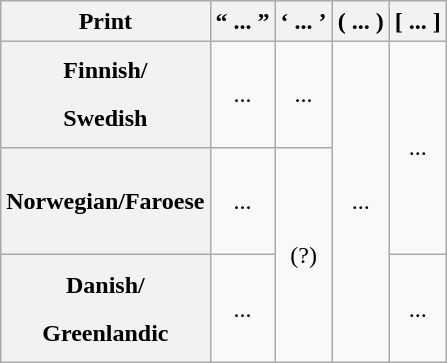<table class="wikitable" style="line-height: 1.2">
<tr align=center>
<th>Print</th>
<th>“ ... ”</th>
<th>‘ ... ’</th>
<th>( ... )</th>
<th>[ ... ]</th>
</tr>
<tr align=center style="line-height: 2">
<th>Finnish/<br>Swedish</th>
<td>...</td>
<td>...</td>
<td rowspan=3>...</td>
<td rowspan=2>...</td>
</tr>
<tr align=center style="line-height: 4">
<th>Norwegian/Faroese</th>
<td>...</td>
<td rowspan=2>(?)</td>
</tr>
<tr align=center style="line-height: 2">
<th>Danish/<br>Greenlandic</th>
<td>...</td>
<td>...</td>
</tr>
</table>
